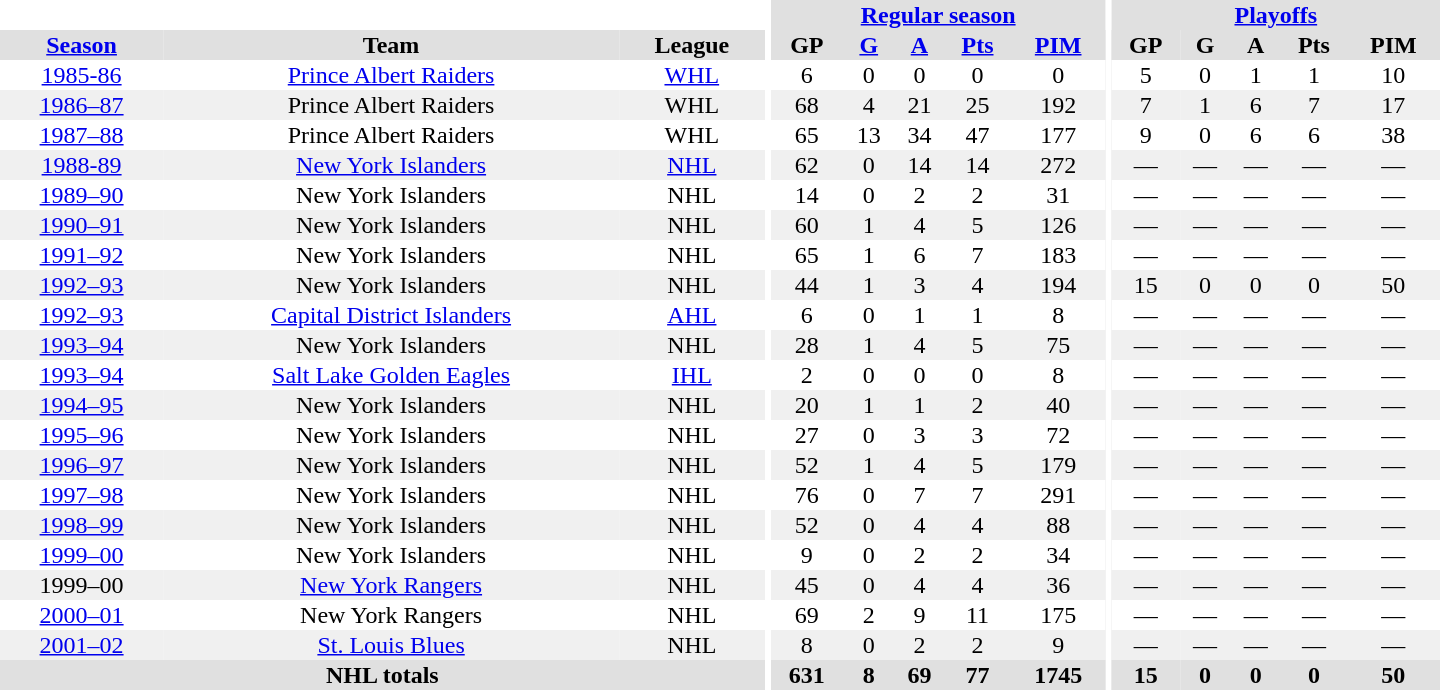<table border="0" cellpadding="1" cellspacing="0" style="text-align:center; width:60em">
<tr bgcolor="#e0e0e0">
<th colspan="3" bgcolor="#ffffff"></th>
<th rowspan="100" bgcolor="#ffffff"></th>
<th colspan="5"><a href='#'>Regular season</a></th>
<th rowspan="100" bgcolor="#ffffff"></th>
<th colspan="5"><a href='#'>Playoffs</a></th>
</tr>
<tr bgcolor="#e0e0e0">
<th><a href='#'>Season</a></th>
<th>Team</th>
<th>League</th>
<th>GP</th>
<th><a href='#'>G</a></th>
<th><a href='#'>A</a></th>
<th><a href='#'>Pts</a></th>
<th><a href='#'>PIM</a></th>
<th>GP</th>
<th>G</th>
<th>A</th>
<th>Pts</th>
<th>PIM</th>
</tr>
<tr>
<td><a href='#'>1985-86</a></td>
<td><a href='#'>Prince Albert Raiders</a></td>
<td><a href='#'>WHL</a></td>
<td>6</td>
<td>0</td>
<td>0</td>
<td>0</td>
<td>0</td>
<td>5</td>
<td>0</td>
<td>1</td>
<td>1</td>
<td>10</td>
</tr>
<tr bgcolor="#f0f0f0">
<td><a href='#'>1986–87</a></td>
<td>Prince Albert Raiders</td>
<td>WHL</td>
<td>68</td>
<td>4</td>
<td>21</td>
<td>25</td>
<td>192</td>
<td>7</td>
<td>1</td>
<td>6</td>
<td>7</td>
<td>17</td>
</tr>
<tr>
<td><a href='#'>1987–88</a></td>
<td>Prince Albert Raiders</td>
<td>WHL</td>
<td>65</td>
<td>13</td>
<td>34</td>
<td>47</td>
<td>177</td>
<td>9</td>
<td>0</td>
<td>6</td>
<td>6</td>
<td>38</td>
</tr>
<tr bgcolor="#f0f0f0">
<td><a href='#'>1988-89</a></td>
<td><a href='#'>New York Islanders</a></td>
<td><a href='#'>NHL</a></td>
<td>62</td>
<td>0</td>
<td>14</td>
<td>14</td>
<td>272</td>
<td>—</td>
<td>—</td>
<td>—</td>
<td>—</td>
<td>—</td>
</tr>
<tr>
<td><a href='#'>1989–90</a></td>
<td>New York Islanders</td>
<td>NHL</td>
<td>14</td>
<td>0</td>
<td>2</td>
<td>2</td>
<td>31</td>
<td>—</td>
<td>—</td>
<td>—</td>
<td>—</td>
<td>—</td>
</tr>
<tr bgcolor="#f0f0f0">
<td><a href='#'>1990–91</a></td>
<td>New York Islanders</td>
<td>NHL</td>
<td>60</td>
<td>1</td>
<td>4</td>
<td>5</td>
<td>126</td>
<td>—</td>
<td>—</td>
<td>—</td>
<td>—</td>
<td>—</td>
</tr>
<tr>
<td><a href='#'>1991–92</a></td>
<td>New York Islanders</td>
<td>NHL</td>
<td>65</td>
<td>1</td>
<td>6</td>
<td>7</td>
<td>183</td>
<td>—</td>
<td>—</td>
<td>—</td>
<td>—</td>
<td>—</td>
</tr>
<tr bgcolor="#f0f0f0">
<td><a href='#'>1992–93</a></td>
<td>New York Islanders</td>
<td>NHL</td>
<td>44</td>
<td>1</td>
<td>3</td>
<td>4</td>
<td>194</td>
<td>15</td>
<td>0</td>
<td>0</td>
<td>0</td>
<td>50</td>
</tr>
<tr>
<td><a href='#'>1992–93</a></td>
<td><a href='#'>Capital District Islanders</a></td>
<td><a href='#'>AHL</a></td>
<td>6</td>
<td>0</td>
<td>1</td>
<td>1</td>
<td>8</td>
<td>—</td>
<td>—</td>
<td>—</td>
<td>—</td>
<td>—</td>
</tr>
<tr bgcolor="#f0f0f0">
<td><a href='#'>1993–94</a></td>
<td>New York Islanders</td>
<td>NHL</td>
<td>28</td>
<td>1</td>
<td>4</td>
<td>5</td>
<td>75</td>
<td>—</td>
<td>—</td>
<td>—</td>
<td>—</td>
<td>—</td>
</tr>
<tr>
<td><a href='#'>1993–94</a></td>
<td><a href='#'>Salt Lake Golden Eagles</a></td>
<td><a href='#'>IHL</a></td>
<td>2</td>
<td>0</td>
<td>0</td>
<td>0</td>
<td>8</td>
<td>—</td>
<td>—</td>
<td>—</td>
<td>—</td>
<td>—</td>
</tr>
<tr bgcolor="#f0f0f0">
<td><a href='#'>1994–95</a></td>
<td>New York Islanders</td>
<td>NHL</td>
<td>20</td>
<td>1</td>
<td>1</td>
<td>2</td>
<td>40</td>
<td>—</td>
<td>—</td>
<td>—</td>
<td>—</td>
<td>—</td>
</tr>
<tr>
<td><a href='#'>1995–96</a></td>
<td>New York Islanders</td>
<td>NHL</td>
<td>27</td>
<td>0</td>
<td>3</td>
<td>3</td>
<td>72</td>
<td>—</td>
<td>—</td>
<td>—</td>
<td>—</td>
<td>—</td>
</tr>
<tr bgcolor="#f0f0f0">
<td><a href='#'>1996–97</a></td>
<td>New York Islanders</td>
<td>NHL</td>
<td>52</td>
<td>1</td>
<td>4</td>
<td>5</td>
<td>179</td>
<td>—</td>
<td>—</td>
<td>—</td>
<td>—</td>
<td>—</td>
</tr>
<tr>
<td><a href='#'>1997–98</a></td>
<td>New York Islanders</td>
<td>NHL</td>
<td>76</td>
<td>0</td>
<td>7</td>
<td>7</td>
<td>291</td>
<td>—</td>
<td>—</td>
<td>—</td>
<td>—</td>
<td>—</td>
</tr>
<tr bgcolor="#f0f0f0">
<td><a href='#'>1998–99</a></td>
<td>New York Islanders</td>
<td>NHL</td>
<td>52</td>
<td>0</td>
<td>4</td>
<td>4</td>
<td>88</td>
<td>—</td>
<td>—</td>
<td>—</td>
<td>—</td>
<td>—</td>
</tr>
<tr>
<td><a href='#'>1999–00</a></td>
<td>New York Islanders</td>
<td>NHL</td>
<td>9</td>
<td>0</td>
<td>2</td>
<td>2</td>
<td>34</td>
<td>—</td>
<td>—</td>
<td>—</td>
<td>—</td>
<td>—</td>
</tr>
<tr bgcolor="#f0f0f0">
<td>1999–00</td>
<td><a href='#'>New York Rangers</a></td>
<td>NHL</td>
<td>45</td>
<td>0</td>
<td>4</td>
<td>4</td>
<td>36</td>
<td>—</td>
<td>—</td>
<td>—</td>
<td>—</td>
<td>—</td>
</tr>
<tr>
<td><a href='#'>2000–01</a></td>
<td>New York Rangers</td>
<td>NHL</td>
<td>69</td>
<td>2</td>
<td>9</td>
<td>11</td>
<td>175</td>
<td>—</td>
<td>—</td>
<td>—</td>
<td>—</td>
<td>—</td>
</tr>
<tr bgcolor="#f0f0f0">
<td><a href='#'>2001–02</a></td>
<td><a href='#'>St. Louis Blues</a></td>
<td>NHL</td>
<td>8</td>
<td>0</td>
<td>2</td>
<td>2</td>
<td>9</td>
<td>—</td>
<td>—</td>
<td>—</td>
<td>—</td>
<td>—</td>
</tr>
<tr bgcolor="#e0e0e0">
<th colspan="3">NHL totals</th>
<th>631</th>
<th>8</th>
<th>69</th>
<th>77</th>
<th>1745</th>
<th>15</th>
<th>0</th>
<th>0</th>
<th>0</th>
<th>50</th>
</tr>
</table>
